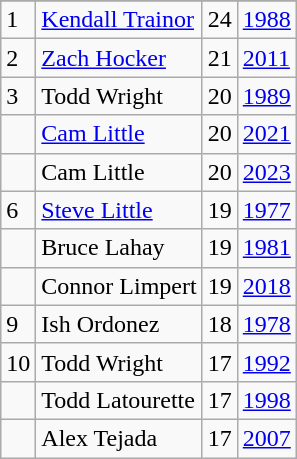<table class="wikitable">
<tr>
</tr>
<tr>
<td>1</td>
<td><a href='#'>Kendall Trainor</a></td>
<td>24</td>
<td><a href='#'>1988</a></td>
</tr>
<tr>
<td>2</td>
<td><a href='#'>Zach Hocker</a></td>
<td>21</td>
<td><a href='#'>2011</a></td>
</tr>
<tr>
<td>3</td>
<td>Todd Wright</td>
<td>20</td>
<td><a href='#'>1989</a></td>
</tr>
<tr>
<td></td>
<td><a href='#'>Cam Little</a></td>
<td>20</td>
<td><a href='#'>2021</a></td>
</tr>
<tr>
<td></td>
<td>Cam Little</td>
<td>20</td>
<td><a href='#'>2023</a></td>
</tr>
<tr>
<td>6</td>
<td><a href='#'>Steve Little</a></td>
<td>19</td>
<td><a href='#'>1977</a></td>
</tr>
<tr>
<td></td>
<td>Bruce Lahay</td>
<td>19</td>
<td><a href='#'>1981</a></td>
</tr>
<tr>
<td></td>
<td>Connor Limpert</td>
<td>19</td>
<td><a href='#'>2018</a></td>
</tr>
<tr>
<td>9</td>
<td>Ish Ordonez</td>
<td>18</td>
<td><a href='#'>1978</a></td>
</tr>
<tr>
<td>10</td>
<td>Todd Wright</td>
<td>17</td>
<td><a href='#'>1992</a></td>
</tr>
<tr>
<td></td>
<td>Todd Latourette</td>
<td>17</td>
<td><a href='#'>1998</a></td>
</tr>
<tr>
<td></td>
<td>Alex Tejada</td>
<td>17</td>
<td><a href='#'>2007</a></td>
</tr>
</table>
